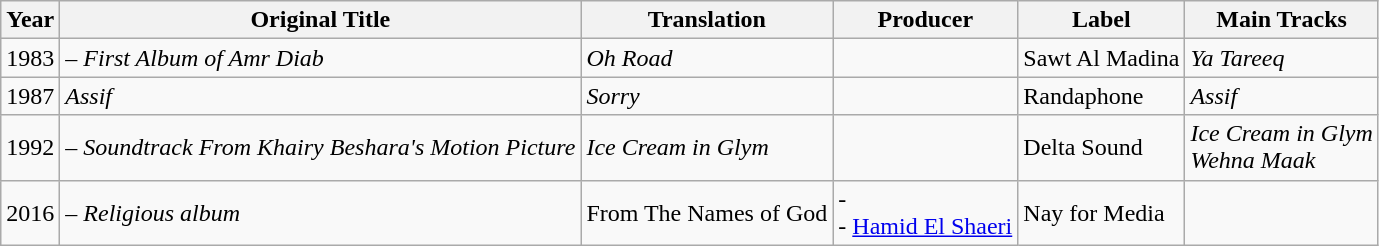<table class="wikitable sortable" border="2">
<tr>
<th scope="col">Year</th>
<th scope="col">Original Title</th>
<th scope="col">Translation</th>
<th scope="col">Producer</th>
<th scope="col">Label</th>
<th scope="col">Main Tracks</th>
</tr>
<tr>
<td>1983</td>
<td><em> – First Album of Amr Diab</em></td>
<td><em>Oh Road</em></td>
<td></td>
<td>Sawt Al Madina</td>
<td><em>Ya Tareeq</em></td>
</tr>
<tr>
<td>1987</td>
<td><em>Assif</em></td>
<td><em>Sorry</em></td>
<td></td>
<td>Randaphone</td>
<td><em>Assif</em></td>
</tr>
<tr>
<td>1992</td>
<td><em> – Soundtrack From Khairy Beshara's Motion Picture</em></td>
<td><em>Ice Cream in Glym</em></td>
<td></td>
<td>Delta Sound</td>
<td><em>Ice Cream in Glym</em><br><em>Wehna Maak</em></td>
</tr>
<tr>
<td>2016</td>
<td><em> – Religious album</em></td>
<td>From The Names of God</td>
<td>- <br>- <a href='#'>Hamid El Shaeri</a></td>
<td>Nay for Media</td>
<td></td>
</tr>
</table>
